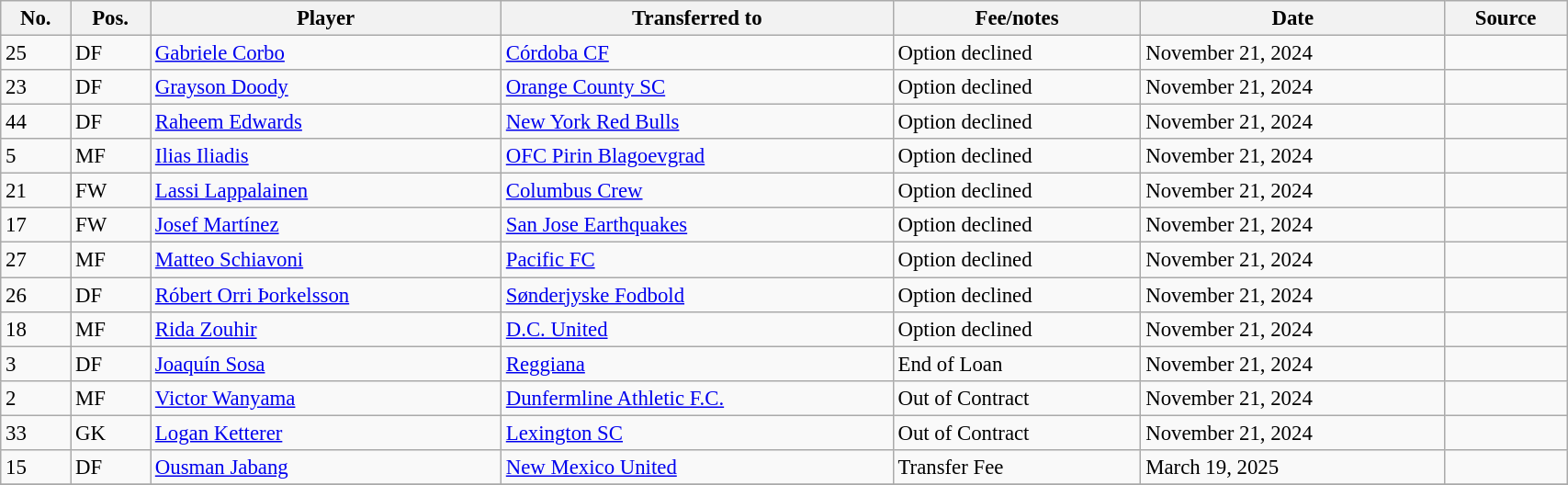<table class="wikitable sortable" style="width:90%; text-align:center; font-size:95%; text-align:left;">
<tr>
<th>No.</th>
<th>Pos.</th>
<th>Player</th>
<th>Transferred to</th>
<th>Fee/notes</th>
<th>Date</th>
<th>Source</th>
</tr>
<tr>
<td>25</td>
<td>DF</td>
<td> <a href='#'>Gabriele Corbo</a></td>
<td>  <a href='#'>Córdoba CF</a></td>
<td>Option declined</td>
<td>November 21, 2024</td>
<td></td>
</tr>
<tr>
<td>23</td>
<td>DF</td>
<td> <a href='#'>Grayson Doody</a></td>
<td> <a href='#'>Orange County SC</a></td>
<td>Option declined</td>
<td>November 21, 2024</td>
<td></td>
</tr>
<tr>
<td>44</td>
<td>DF</td>
<td> <a href='#'>Raheem Edwards</a></td>
<td> <a href='#'>New York Red Bulls</a></td>
<td>Option declined</td>
<td>November 21, 2024</td>
<td></td>
</tr>
<tr>
<td>5</td>
<td>MF</td>
<td> <a href='#'>Ilias Iliadis</a></td>
<td> <a href='#'>OFC Pirin Blagoevgrad</a></td>
<td>Option declined</td>
<td>November 21, 2024</td>
<td></td>
</tr>
<tr>
<td>21</td>
<td>FW</td>
<td> <a href='#'>Lassi Lappalainen</a></td>
<td> <a href='#'>Columbus Crew</a></td>
<td>Option declined</td>
<td>November 21, 2024</td>
<td></td>
</tr>
<tr>
<td>17</td>
<td>FW</td>
<td> <a href='#'>Josef Martínez</a></td>
<td> <a href='#'>San Jose Earthquakes</a></td>
<td>Option declined</td>
<td>November 21, 2024</td>
<td></td>
</tr>
<tr>
<td>27</td>
<td>MF</td>
<td> <a href='#'>Matteo Schiavoni</a></td>
<td> <a href='#'>Pacific FC</a></td>
<td>Option declined</td>
<td>November 21, 2024</td>
<td></td>
</tr>
<tr>
<td>26</td>
<td>DF</td>
<td> <a href='#'>Róbert Orri Þorkelsson</a></td>
<td> <a href='#'>Sønderjyske Fodbold</a></td>
<td>Option declined</td>
<td>November 21, 2024</td>
<td></td>
</tr>
<tr>
<td>18</td>
<td>MF</td>
<td> <a href='#'>Rida Zouhir</a></td>
<td> <a href='#'>D.C. United</a></td>
<td>Option declined</td>
<td>November 21, 2024</td>
<td></td>
</tr>
<tr>
<td>3</td>
<td>DF</td>
<td> <a href='#'>Joaquín Sosa</a></td>
<td> <a href='#'>Reggiana</a></td>
<td>End of Loan</td>
<td>November 21, 2024</td>
<td></td>
</tr>
<tr>
<td>2</td>
<td>MF</td>
<td> <a href='#'>Victor Wanyama</a></td>
<td> <a href='#'>Dunfermline Athletic F.C.</a></td>
<td>Out of Contract</td>
<td>November 21, 2024</td>
<td></td>
</tr>
<tr>
<td>33</td>
<td>GK</td>
<td> <a href='#'>Logan Ketterer</a></td>
<td> <a href='#'>Lexington SC</a></td>
<td>Out of Contract</td>
<td>November 21, 2024</td>
<td></td>
</tr>
<tr>
<td>15</td>
<td>DF</td>
<td> <a href='#'>Ousman Jabang</a></td>
<td> <a href='#'>New Mexico United</a></td>
<td>Transfer Fee</td>
<td>March 19, 2025</td>
<td></td>
</tr>
<tr>
</tr>
</table>
